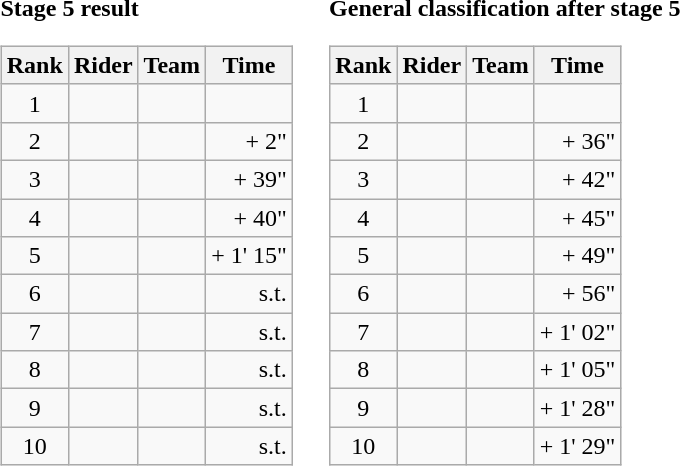<table>
<tr>
<td><strong>Stage 5 result</strong><br><table class="wikitable">
<tr>
<th scope="col">Rank</th>
<th scope="col">Rider</th>
<th scope="col">Team</th>
<th scope="col">Time</th>
</tr>
<tr>
<td style="text-align:center;">1</td>
<td> </td>
<td></td>
<td style="text-align:right;"></td>
</tr>
<tr>
<td style="text-align:center;">2</td>
<td></td>
<td></td>
<td style="text-align:right;">+ 2"</td>
</tr>
<tr>
<td style="text-align:center;">3</td>
<td></td>
<td></td>
<td style="text-align:right;">+ 39"</td>
</tr>
<tr>
<td style="text-align:center;">4</td>
<td></td>
<td></td>
<td style="text-align:right;">+ 40"</td>
</tr>
<tr>
<td style="text-align:center;">5</td>
<td></td>
<td></td>
<td style="text-align:right;">+ 1' 15"</td>
</tr>
<tr>
<td style="text-align:center;">6</td>
<td></td>
<td></td>
<td style="text-align:right;">s.t.</td>
</tr>
<tr>
<td style="text-align:center;">7</td>
<td></td>
<td></td>
<td style="text-align:right;">s.t.</td>
</tr>
<tr>
<td style="text-align:center;">8</td>
<td></td>
<td></td>
<td style="text-align:right;">s.t.</td>
</tr>
<tr>
<td style="text-align:center;">9</td>
<td></td>
<td></td>
<td style="text-align:right;">s.t.</td>
</tr>
<tr>
<td style="text-align:center;">10</td>
<td></td>
<td></td>
<td style="text-align:right;">s.t.</td>
</tr>
</table>
</td>
<td></td>
<td><strong>General classification after stage 5</strong><br><table class="wikitable">
<tr>
<th scope="col">Rank</th>
<th scope="col">Rider</th>
<th scope="col">Team</th>
<th scope="col">Time</th>
</tr>
<tr>
<td style="text-align:center;">1</td>
<td> </td>
<td></td>
<td style="text-align:right;"></td>
</tr>
<tr>
<td style="text-align:center;">2</td>
<td></td>
<td></td>
<td style="text-align:right;">+ 36"</td>
</tr>
<tr>
<td style="text-align:center;">3</td>
<td></td>
<td></td>
<td style="text-align:right;">+ 42"</td>
</tr>
<tr>
<td style="text-align:center;">4</td>
<td></td>
<td></td>
<td style="text-align:right;">+ 45"</td>
</tr>
<tr>
<td style="text-align:center;">5</td>
<td></td>
<td></td>
<td style="text-align:right;">+ 49"</td>
</tr>
<tr>
<td style="text-align:center;">6</td>
<td></td>
<td></td>
<td style="text-align:right;">+ 56"</td>
</tr>
<tr>
<td style="text-align:center;">7</td>
<td></td>
<td></td>
<td style="text-align:right;">+ 1' 02"</td>
</tr>
<tr>
<td style="text-align:center;">8</td>
<td></td>
<td></td>
<td style="text-align:right;">+ 1' 05"</td>
</tr>
<tr>
<td style="text-align:center;">9</td>
<td></td>
<td></td>
<td style="text-align:right;">+ 1' 28"</td>
</tr>
<tr>
<td style="text-align:center;">10</td>
<td></td>
<td></td>
<td style="text-align:right;">+ 1' 29"</td>
</tr>
</table>
</td>
</tr>
</table>
